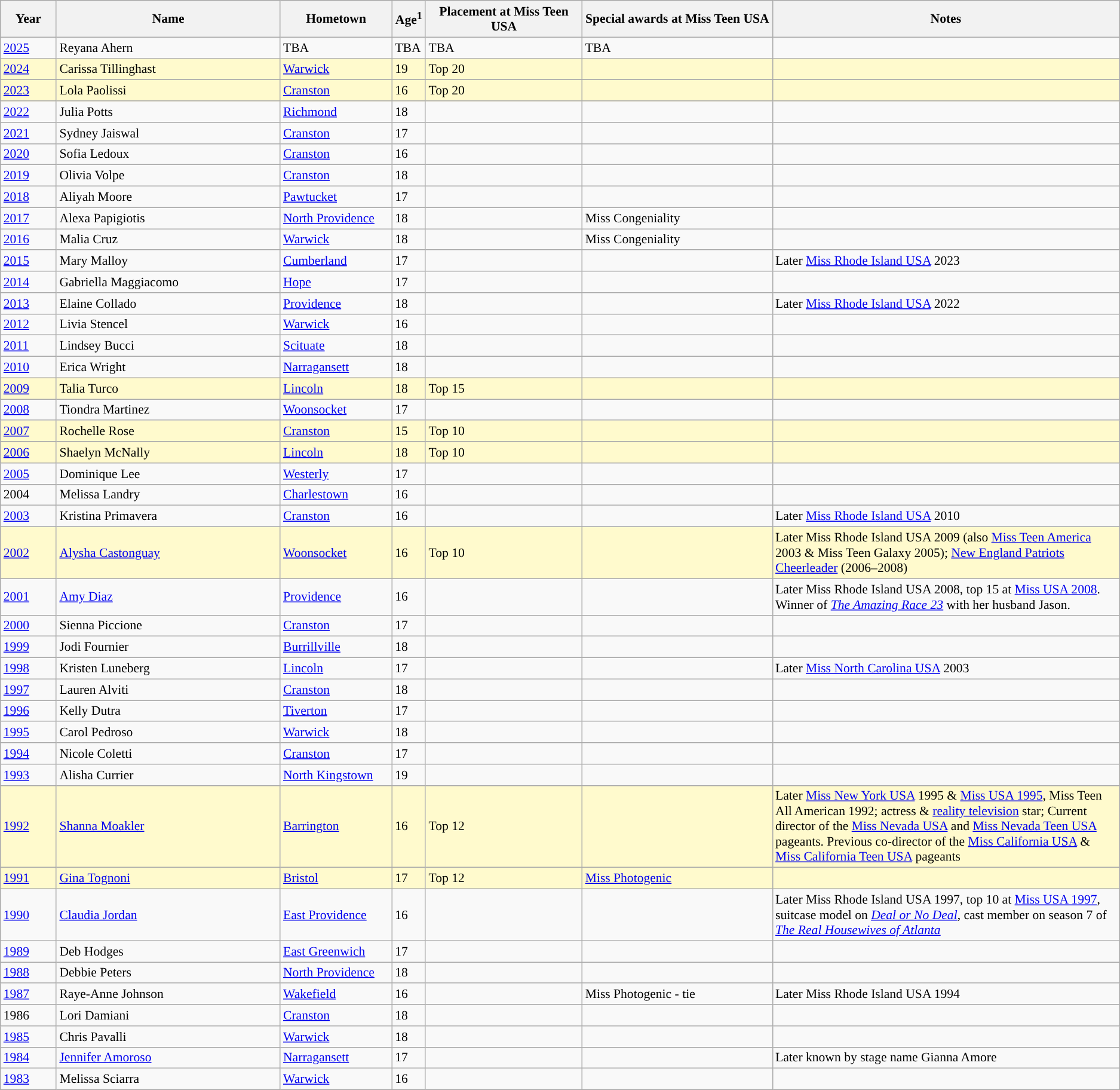<table class="wikitable"style="font-size:90%;">
<tr bgcolor="#efefef">
<th width=5%>Year</th>
<th width=20%>Name</th>
<th width=10%>Hometown</th>
<th width=3%>Age<sup>1</sup></th>
<th width=14%>Placement at Miss Teen USA</th>
<th width=17%>Special awards at Miss Teen USA</th>
<th width=31%>Notes</th>
</tr>
<tr>
<td><a href='#'>2025</a></td>
<td>Reyana Ahern</td>
<td>TBA</td>
<td>TBA</td>
<td>TBA</td>
<td>TBA</td>
<td></td>
</tr>
<tr style="background-color:#FFFACD;”">
<td><a href='#'>2024</a></td>
<td>Carissa Tillinghast</td>
<td><a href='#'>Warwick</a></td>
<td>19</td>
<td>Top 20</td>
<td></td>
<td></td>
</tr>
<tr>
</tr>
<tr style="background-color:#FFFACD;”">
<td><a href='#'>2023</a></td>
<td>Lola Paolissi</td>
<td><a href='#'>Cranston</a></td>
<td>16</td>
<td>Top 20</td>
<td></td>
<td></td>
</tr>
<tr>
<td><a href='#'>2022</a></td>
<td>Julia Potts</td>
<td><a href='#'>Richmond</a></td>
<td>18</td>
<td></td>
<td></td>
<td></td>
</tr>
<tr>
<td><a href='#'>2021</a></td>
<td>Sydney Jaiswal</td>
<td><a href='#'>Cranston</a></td>
<td>17</td>
<td></td>
<td></td>
<td></td>
</tr>
<tr>
<td><a href='#'>2020</a></td>
<td>Sofia Ledoux</td>
<td><a href='#'>Cranston</a></td>
<td>16</td>
<td></td>
<td></td>
<td></td>
</tr>
<tr>
<td><a href='#'>2019</a></td>
<td>Olivia Volpe</td>
<td><a href='#'>Cranston</a></td>
<td>18</td>
<td></td>
<td></td>
<td></td>
</tr>
<tr>
<td><a href='#'>2018</a></td>
<td>Aliyah Moore</td>
<td><a href='#'>Pawtucket</a></td>
<td>17</td>
<td></td>
<td></td>
<td></td>
</tr>
<tr>
<td><a href='#'>2017</a></td>
<td>Alexa Papigiotis</td>
<td><a href='#'>North Providence</a></td>
<td>18</td>
<td></td>
<td>Miss Congeniality</td>
<td></td>
</tr>
<tr>
<td><a href='#'>2016</a></td>
<td>Malia Cruz</td>
<td><a href='#'>Warwick</a></td>
<td>18</td>
<td></td>
<td>Miss Congeniality</td>
<td></td>
</tr>
<tr>
<td><a href='#'>2015</a></td>
<td>Mary Malloy</td>
<td><a href='#'>Cumberland</a></td>
<td>17</td>
<td></td>
<td></td>
<td>Later <a href='#'>Miss Rhode Island USA</a> 2023</td>
</tr>
<tr>
<td><a href='#'>2014</a></td>
<td>Gabriella Maggiacomo</td>
<td><a href='#'>Hope</a></td>
<td>17</td>
<td></td>
<td></td>
<td></td>
</tr>
<tr>
<td><a href='#'>2013</a></td>
<td>Elaine Collado</td>
<td><a href='#'>Providence</a></td>
<td>18</td>
<td></td>
<td></td>
<td>Later <a href='#'>Miss Rhode Island USA</a> 2022</td>
</tr>
<tr>
<td><a href='#'>2012</a></td>
<td>Livia Stencel</td>
<td><a href='#'>Warwick</a></td>
<td>16</td>
<td></td>
<td></td>
<td></td>
</tr>
<tr>
<td><a href='#'>2011</a></td>
<td>Lindsey Bucci</td>
<td><a href='#'>Scituate</a></td>
<td>18</td>
<td></td>
<td></td>
<td></td>
</tr>
<tr>
<td><a href='#'>2010</a></td>
<td>Erica Wright</td>
<td><a href='#'>Narragansett</a></td>
<td>18</td>
<td></td>
<td></td>
<td></td>
</tr>
<tr style="background-color:#FFFACD;”">
<td><a href='#'>2009</a></td>
<td>Talia Turco</td>
<td><a href='#'>Lincoln</a></td>
<td>18</td>
<td>Top 15</td>
<td></td>
<td></td>
</tr>
<tr>
<td><a href='#'>2008</a></td>
<td>Tiondra Martinez</td>
<td><a href='#'>Woonsocket</a></td>
<td>17</td>
<td></td>
<td></td>
<td></td>
</tr>
<tr style="background-color:#FFFACD;”">
<td><a href='#'>2007</a></td>
<td>Rochelle Rose</td>
<td><a href='#'>Cranston</a></td>
<td>15</td>
<td>Top 10</td>
<td></td>
<td></td>
</tr>
<tr style="background-color:#FFFACD;”">
<td><a href='#'>2006</a></td>
<td>Shaelyn McNally</td>
<td><a href='#'>Lincoln</a></td>
<td>18</td>
<td>Top 10</td>
<td></td>
<td></td>
</tr>
<tr>
<td><a href='#'>2005</a></td>
<td>Dominique Lee</td>
<td><a href='#'>Westerly</a></td>
<td>17</td>
<td></td>
<td></td>
<td></td>
</tr>
<tr>
<td>2004</td>
<td>Melissa Landry</td>
<td><a href='#'>Charlestown</a></td>
<td>16</td>
<td></td>
<td></td>
<td></td>
</tr>
<tr>
<td><a href='#'>2003</a></td>
<td>Kristina Primavera</td>
<td><a href='#'>Cranston</a></td>
<td>16</td>
<td></td>
<td></td>
<td>Later <a href='#'>Miss Rhode Island USA</a> 2010</td>
</tr>
<tr style="background-color:#FFFACD;”">
<td><a href='#'>2002</a></td>
<td><a href='#'>Alysha Castonguay</a></td>
<td><a href='#'>Woonsocket</a></td>
<td>16</td>
<td>Top 10</td>
<td></td>
<td>Later Miss Rhode Island USA 2009 (also <a href='#'>Miss Teen America</a> 2003 & Miss Teen Galaxy 2005); <a href='#'>New England Patriots Cheerleader</a> (2006–2008)</td>
</tr>
<tr>
<td><a href='#'>2001</a></td>
<td><a href='#'>Amy Diaz</a></td>
<td><a href='#'>Providence</a></td>
<td>16</td>
<td></td>
<td></td>
<td>Later Miss Rhode Island USA 2008, top 15 at <a href='#'>Miss USA 2008</a>.  Winner of <em><a href='#'>The Amazing Race 23</a></em> with her husband Jason.</td>
</tr>
<tr>
<td><a href='#'>2000</a></td>
<td>Sienna Piccione</td>
<td><a href='#'>Cranston</a></td>
<td>17</td>
<td></td>
<td></td>
<td></td>
</tr>
<tr>
<td><a href='#'>1999</a></td>
<td>Jodi Fournier</td>
<td><a href='#'>Burrillville</a></td>
<td>18</td>
<td></td>
<td></td>
<td></td>
</tr>
<tr>
<td><a href='#'>1998</a></td>
<td>Kristen Luneberg</td>
<td><a href='#'>Lincoln</a></td>
<td>17</td>
<td></td>
<td></td>
<td>Later <a href='#'>Miss North Carolina USA</a> 2003</td>
</tr>
<tr>
<td><a href='#'>1997</a></td>
<td>Lauren Alviti</td>
<td><a href='#'>Cranston</a></td>
<td>18</td>
<td></td>
<td></td>
<td></td>
</tr>
<tr>
<td><a href='#'>1996</a></td>
<td>Kelly Dutra</td>
<td><a href='#'>Tiverton</a></td>
<td>17</td>
<td></td>
<td></td>
<td></td>
</tr>
<tr>
<td><a href='#'>1995</a></td>
<td>Carol Pedroso</td>
<td><a href='#'>Warwick</a></td>
<td>18</td>
<td></td>
<td></td>
<td></td>
</tr>
<tr>
<td><a href='#'>1994</a></td>
<td>Nicole Coletti</td>
<td><a href='#'>Cranston</a></td>
<td>17</td>
<td></td>
<td></td>
<td></td>
</tr>
<tr>
<td><a href='#'>1993</a></td>
<td>Alisha Currier</td>
<td><a href='#'>North Kingstown</a></td>
<td>19</td>
<td></td>
<td></td>
<td></td>
</tr>
<tr style="background-color:#FFFACD;”">
<td><a href='#'>1992</a></td>
<td><a href='#'>Shanna Moakler</a></td>
<td><a href='#'>Barrington</a></td>
<td>16</td>
<td>Top 12</td>
<td></td>
<td>Later <a href='#'>Miss New York USA</a> 1995 & <a href='#'>Miss USA 1995</a>, Miss Teen All American 1992; actress & <a href='#'>reality television</a> star; Current director of the <a href='#'>Miss Nevada USA</a> and <a href='#'>Miss Nevada Teen USA</a> pageants. Previous co-director of the <a href='#'>Miss California USA</a> & <a href='#'>Miss California Teen USA</a> pageants</td>
</tr>
<tr style="background-color:#FFFACD;”">
<td><a href='#'>1991</a></td>
<td><a href='#'>Gina Tognoni</a></td>
<td><a href='#'>Bristol</a></td>
<td>17</td>
<td>Top 12</td>
<td><a href='#'>Miss Photogenic</a></td>
<td></td>
</tr>
<tr>
<td><a href='#'>1990</a></td>
<td><a href='#'>Claudia Jordan</a></td>
<td><a href='#'>East Providence</a></td>
<td>16</td>
<td></td>
<td></td>
<td>Later Miss Rhode Island USA 1997, top 10 at <a href='#'>Miss USA 1997</a>, suitcase model on <em><a href='#'>Deal or No Deal</a></em>, cast member on season 7 of <em><a href='#'>The Real Housewives of Atlanta</a></em></td>
</tr>
<tr>
<td><a href='#'>1989</a></td>
<td>Deb Hodges</td>
<td><a href='#'>East Greenwich</a></td>
<td>17</td>
<td></td>
<td></td>
<td></td>
</tr>
<tr>
<td><a href='#'>1988</a></td>
<td>Debbie Peters</td>
<td><a href='#'>North Providence</a></td>
<td>18</td>
<td></td>
<td></td>
<td></td>
</tr>
<tr>
<td><a href='#'>1987</a></td>
<td>Raye-Anne Johnson</td>
<td><a href='#'>Wakefield</a></td>
<td>16</td>
<td></td>
<td>Miss Photogenic - tie</td>
<td>Later Miss Rhode Island USA 1994</td>
</tr>
<tr>
<td>1986</td>
<td>Lori Damiani</td>
<td><a href='#'>Cranston</a></td>
<td>18</td>
<td></td>
<td></td>
<td></td>
</tr>
<tr>
<td><a href='#'>1985</a></td>
<td>Chris Pavalli</td>
<td><a href='#'>Warwick</a></td>
<td>18</td>
<td></td>
<td></td>
<td></td>
</tr>
<tr>
<td><a href='#'>1984</a></td>
<td><a href='#'>Jennifer Amoroso</a></td>
<td><a href='#'>Narragansett</a></td>
<td>17</td>
<td></td>
<td></td>
<td>Later known by stage name Gianna Amore</td>
</tr>
<tr>
<td><a href='#'>1983</a></td>
<td>Melissa Sciarra</td>
<td><a href='#'>Warwick</a></td>
<td>16</td>
<td></td>
<td></td>
<td></td>
</tr>
</table>
